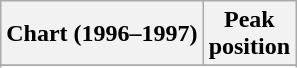<table class="wikitable sortable plainrowheaders">
<tr>
<th scope="col">Chart (1996–1997)</th>
<th scope="col">Peak<br>position</th>
</tr>
<tr>
</tr>
<tr>
</tr>
<tr>
</tr>
</table>
